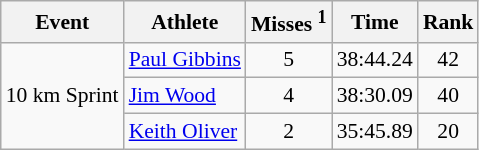<table class="wikitable" style="font-size:90%">
<tr>
<th>Event</th>
<th>Athlete</th>
<th>Misses <sup>1</sup></th>
<th>Time</th>
<th>Rank</th>
</tr>
<tr>
<td rowspan="3">10 km Sprint</td>
<td><a href='#'>Paul Gibbins</a></td>
<td align="center">5</td>
<td align="center">38:44.24</td>
<td align="center">42</td>
</tr>
<tr>
<td><a href='#'>Jim Wood</a></td>
<td align="center">4</td>
<td align="center">38:30.09</td>
<td align="center">40</td>
</tr>
<tr>
<td><a href='#'>Keith Oliver</a></td>
<td align="center">2</td>
<td align="center">35:45.89</td>
<td align="center">20</td>
</tr>
</table>
